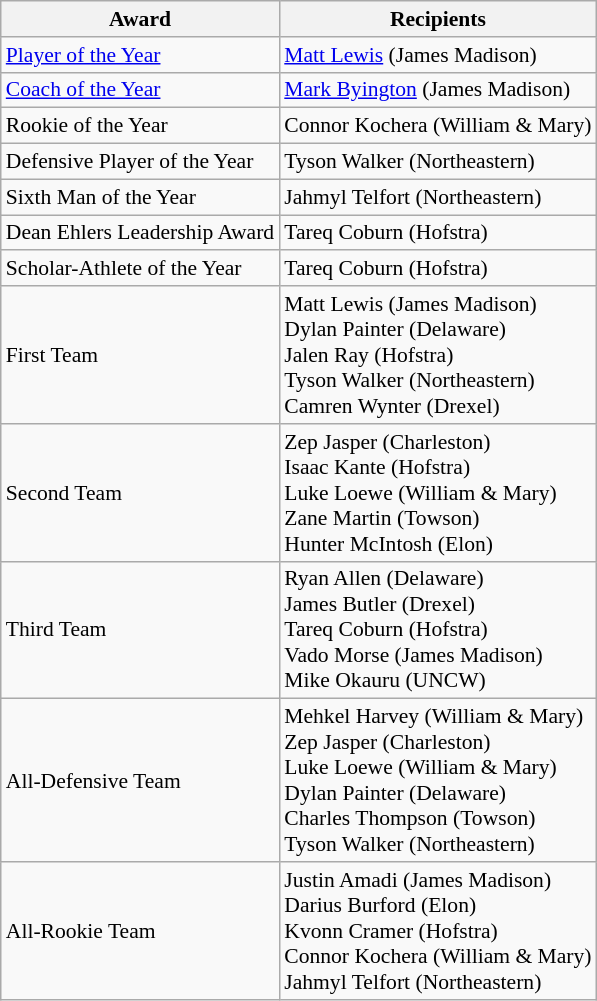<table class="wikitable" style="white-space:nowrap; font-size:90%;">
<tr>
<th>Award</th>
<th>Recipients</th>
</tr>
<tr>
<td><a href='#'>Player of the Year</a></td>
<td><a href='#'>Matt Lewis</a> (James Madison)</td>
</tr>
<tr>
<td><a href='#'>Coach of the Year</a></td>
<td><a href='#'>Mark Byington</a> (James Madison)</td>
</tr>
<tr>
<td>Rookie of the Year</td>
<td>Connor Kochera (William & Mary)</td>
</tr>
<tr>
<td>Defensive Player of the Year</td>
<td>Tyson Walker (Northeastern)</td>
</tr>
<tr>
<td>Sixth Man of the Year</td>
<td>Jahmyl Telfort (Northeastern)</td>
</tr>
<tr>
<td>Dean Ehlers Leadership Award</td>
<td>Tareq Coburn (Hofstra)</td>
</tr>
<tr>
<td>Scholar-Athlete of the Year</td>
<td>Tareq Coburn (Hofstra)</td>
</tr>
<tr>
<td>First Team</td>
<td>Matt Lewis (James Madison) <br> Dylan Painter (Delaware) <br> Jalen Ray (Hofstra) <br> Tyson Walker (Northeastern) <br> Camren Wynter (Drexel)</td>
</tr>
<tr>
<td>Second Team</td>
<td>Zep Jasper (Charleston) <br> Isaac Kante (Hofstra) <br> Luke Loewe (William & Mary) <br> Zane Martin (Towson) <br> Hunter McIntosh (Elon)</td>
</tr>
<tr>
<td>Third Team</td>
<td>Ryan Allen (Delaware) <br> James Butler (Drexel) <br> Tareq Coburn (Hofstra) <br> Vado Morse (James Madison) <br> Mike Okauru (UNCW)</td>
</tr>
<tr>
<td>All-Defensive Team</td>
<td>Mehkel Harvey (William & Mary) <br> Zep Jasper (Charleston) <br> Luke Loewe (William & Mary) <br> Dylan Painter (Delaware) <br> Charles Thompson (Towson) <br> Tyson Walker (Northeastern)</td>
</tr>
<tr>
<td>All-Rookie Team</td>
<td>Justin Amadi (James Madison) <br> Darius Burford (Elon) <br> Kvonn Cramer (Hofstra) <br> Connor Kochera (William & Mary) <br> Jahmyl Telfort (Northeastern)</td>
</tr>
</table>
